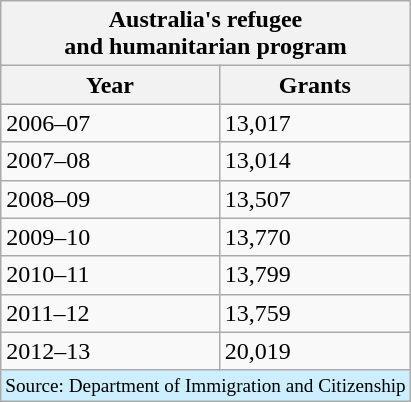<table class="wikitable" style="float: right;" border="1">
<tr>
<th colspan=2>Australia's refugee<br>and humanitarian program</th>
</tr>
<tr>
<th>Year</th>
<th>Grants</th>
</tr>
<tr>
<td>2006–07</td>
<td>13,017</td>
</tr>
<tr>
<td>2007–08</td>
<td>13,014</td>
</tr>
<tr>
<td>2008–09</td>
<td>13,507</td>
</tr>
<tr>
<td>2009–10</td>
<td>13,770</td>
</tr>
<tr>
<td>2010–11</td>
<td>13,799</td>
</tr>
<tr>
<td>2011–12</td>
<td>13,759</td>
</tr>
<tr>
<td>2012–13</td>
<td>20,019</td>
</tr>
<tr>
<td colspan="2" style="font-size:80%; background:#cef; text-align:center;">Source: Department of Immigration and Citizenship</td>
</tr>
</table>
